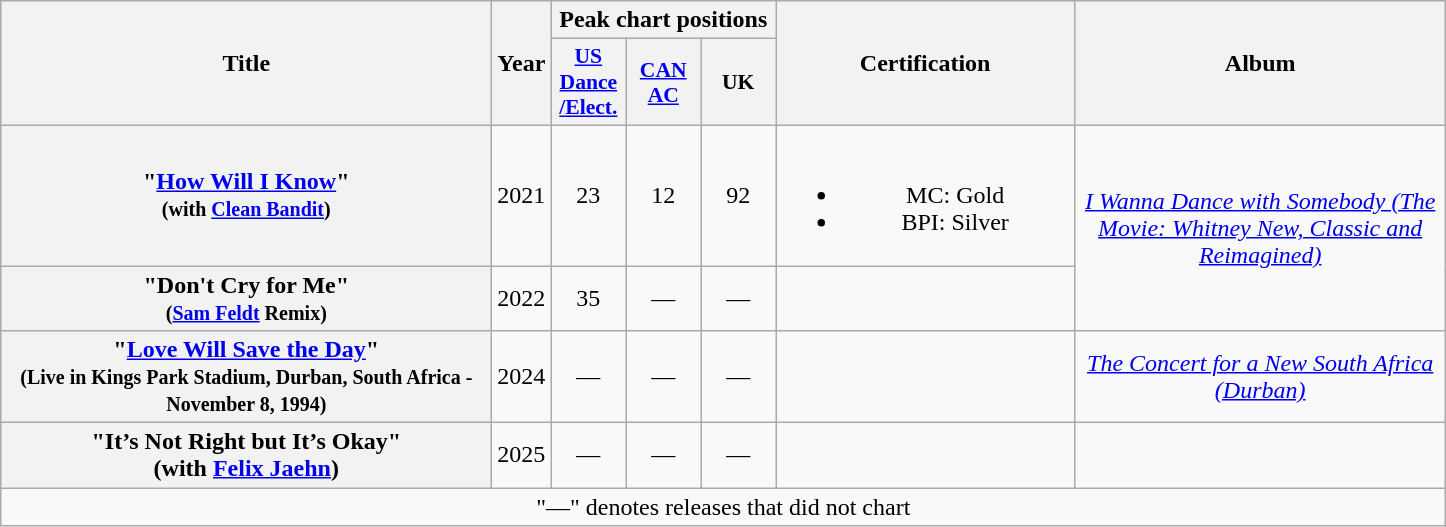<table class="wikitable plainrowheaders" style="text-align:center;" border="1">
<tr>
<th scope="col" rowspan="2" style="width:20em;">Title</th>
<th scope="col" rowspan="2">Year</th>
<th colspan="3" scope="col">Peak chart positions</th>
<th scope="col" rowspan="2" style="width:12em;">Certification</th>
<th scope="col" rowspan="2" style="width:15em;">Album</th>
</tr>
<tr>
<th scope="col" style="width:3em; font-size:90%;"><a href='#'>US Dance<br>/Elect.</a><br></th>
<th scope="col" style="width:3em; font-size:90%;"><a href='#'>CAN AC</a><br></th>
<th scope="col" style="width:3em; font-size:90%;">UK<br></th>
</tr>
<tr>
<th scope="row">"<a href='#'>How Will I Know</a>"<br><small>(with <a href='#'>Clean Bandit</a>)</small></th>
<td>2021</td>
<td>23</td>
<td>12</td>
<td>92</td>
<td><br><ul><li>MC: Gold</li><li>BPI: Silver</li></ul></td>
<td rowspan="2"><em><a href='#'>I Wanna Dance with Somebody (The Movie: Whitney New, Classic and Reimagined)</a></em></td>
</tr>
<tr>
<th scope="row">"Don't Cry for Me" <br><small>(<a href='#'>Sam Feldt</a> Remix)</small></th>
<td>2022</td>
<td>35</td>
<td>—</td>
<td>—</td>
<td></td>
</tr>
<tr>
<th scope="row">"<a href='#'>Love Will Save the Day</a>" <br><small>(Live in Kings Park Stadium, Durban, South Africa - November 8, 1994)</small></th>
<td>2024</td>
<td>—</td>
<td>—</td>
<td>—</td>
<td></td>
<td><em><a href='#'>The Concert for a New South Africa (Durban)</a></em></td>
</tr>
<tr>
<th scope="row">"It’s Not Right but It’s Okay"<br><span>(with <a href='#'>Felix Jaehn</a>)</span></th>
<td>2025</td>
<td>—</td>
<td>—</td>
<td>—</td>
<td></td>
<td></td>
</tr>
<tr>
<td colspan="15" style="text-align:center;">"—" denotes releases that did not chart</td>
</tr>
</table>
